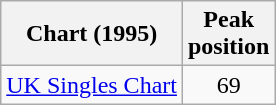<table class="wikitable sortable">
<tr>
<th>Chart (1995)</th>
<th>Peak<br>position</th>
</tr>
<tr>
<td><a href='#'>UK Singles Chart</a></td>
<td style="text-align:center;">69</td>
</tr>
</table>
